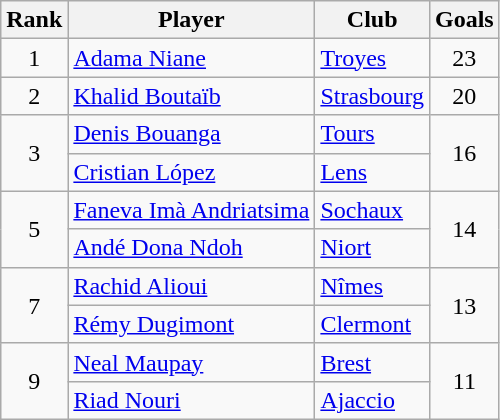<table class="wikitable" style="text-align:center">
<tr>
<th>Rank</th>
<th>Player</th>
<th>Club</th>
<th>Goals</th>
</tr>
<tr>
<td>1</td>
<td align="left"> <a href='#'>Adama Niane</a></td>
<td align="left"><a href='#'>Troyes</a></td>
<td>23</td>
</tr>
<tr>
<td>2</td>
<td align="left"> <a href='#'>Khalid Boutaïb</a></td>
<td align="left"><a href='#'>Strasbourg</a></td>
<td>20</td>
</tr>
<tr>
<td rowspan="2">3</td>
<td align="left"> <a href='#'>Denis Bouanga</a></td>
<td align="left"><a href='#'>Tours</a></td>
<td rowspan="2">16</td>
</tr>
<tr>
<td align="left"> <a href='#'>Cristian López</a></td>
<td align="left"><a href='#'>Lens</a></td>
</tr>
<tr>
<td rowspan="2">5</td>
<td align="left"> <a href='#'>Faneva Imà Andriatsima</a></td>
<td align="left"><a href='#'>Sochaux</a></td>
<td rowspan="2">14</td>
</tr>
<tr>
<td align="left"> <a href='#'>Andé Dona Ndoh</a></td>
<td align="left"><a href='#'>Niort</a></td>
</tr>
<tr>
<td rowspan="2">7</td>
<td align="left"> <a href='#'>Rachid Alioui</a></td>
<td align="left"><a href='#'>Nîmes</a></td>
<td rowspan="2">13</td>
</tr>
<tr>
<td align="left"> <a href='#'>Rémy Dugimont</a></td>
<td align="left"><a href='#'>Clermont</a></td>
</tr>
<tr>
<td rowspan="2">9</td>
<td align="left"> <a href='#'>Neal Maupay</a></td>
<td align="left"><a href='#'>Brest</a></td>
<td rowspan="2">11</td>
</tr>
<tr>
<td align="left"> <a href='#'>Riad Nouri</a></td>
<td align="left"><a href='#'>Ajaccio</a></td>
</tr>
</table>
